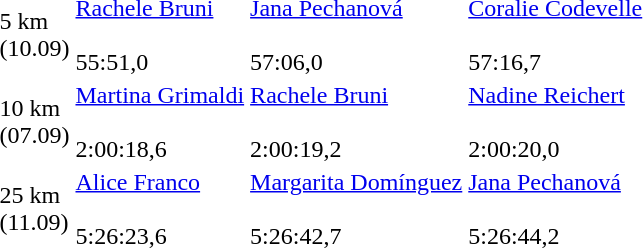<table>
<tr>
<td>5 km  <br> (10.09)</td>
<td><a href='#'>Rachele Bruni</a> <br><br> 55:51,0</td>
<td><a href='#'>Jana Pechanová</a> <br><br> 57:06,0</td>
<td><a href='#'>Coralie Codevelle</a> <br><br> 57:16,7</td>
</tr>
<tr>
<td>10 km  <br> (07.09)</td>
<td><a href='#'>Martina Grimaldi</a> <br><br> 2:00:18,6</td>
<td><a href='#'>Rachele Bruni</a> <br><br> 2:00:19,2</td>
<td><a href='#'>Nadine Reichert</a> <br><br> 2:00:20,0</td>
</tr>
<tr>
<td>25 km  <br> (11.09)</td>
<td><a href='#'>Alice Franco</a> <br><br> 5:26:23,6</td>
<td><a href='#'>Margarita Domínguez</a> <br><br> 5:26:42,7</td>
<td><a href='#'>Jana Pechanová</a> <br><br> 5:26:44,2</td>
</tr>
</table>
